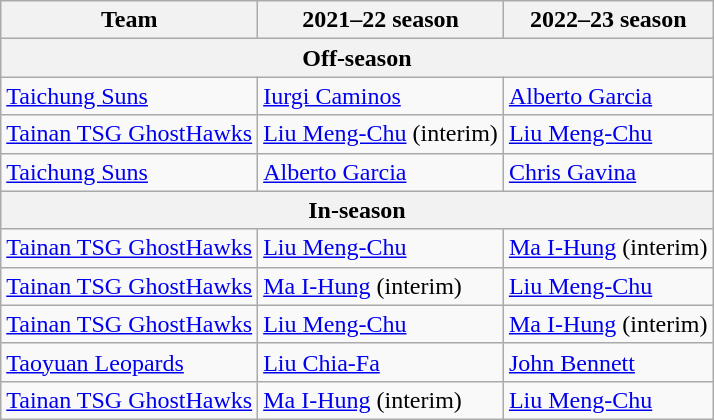<table class="wikitable">
<tr>
<th>Team</th>
<th>2021–22 season</th>
<th>2022–23 season</th>
</tr>
<tr>
<th colspan="3">Off-season</th>
</tr>
<tr>
<td><a href='#'>Taichung Suns</a></td>
<td><a href='#'>Iurgi Caminos</a></td>
<td><a href='#'>Alberto Garcia</a></td>
</tr>
<tr>
<td><a href='#'>Tainan TSG GhostHawks</a></td>
<td><a href='#'>Liu Meng-Chu</a> (interim)</td>
<td><a href='#'>Liu Meng-Chu</a></td>
</tr>
<tr>
<td><a href='#'>Taichung Suns</a></td>
<td><a href='#'>Alberto Garcia</a></td>
<td><a href='#'>Chris Gavina</a></td>
</tr>
<tr>
<th colspan="3">In-season</th>
</tr>
<tr>
<td><a href='#'>Tainan TSG GhostHawks</a></td>
<td><a href='#'>Liu Meng-Chu</a></td>
<td><a href='#'>Ma I-Hung</a> (interim)</td>
</tr>
<tr>
<td><a href='#'>Tainan TSG GhostHawks</a></td>
<td><a href='#'>Ma I-Hung</a> (interim)</td>
<td><a href='#'>Liu Meng-Chu</a></td>
</tr>
<tr>
<td><a href='#'>Tainan TSG GhostHawks</a></td>
<td><a href='#'>Liu Meng-Chu</a></td>
<td><a href='#'>Ma I-Hung</a> (interim)</td>
</tr>
<tr>
<td><a href='#'>Taoyuan Leopards</a></td>
<td><a href='#'>Liu Chia-Fa</a></td>
<td><a href='#'>John Bennett</a></td>
</tr>
<tr>
<td><a href='#'>Tainan TSG GhostHawks</a></td>
<td><a href='#'>Ma I-Hung</a> (interim)</td>
<td><a href='#'>Liu Meng-Chu</a></td>
</tr>
</table>
